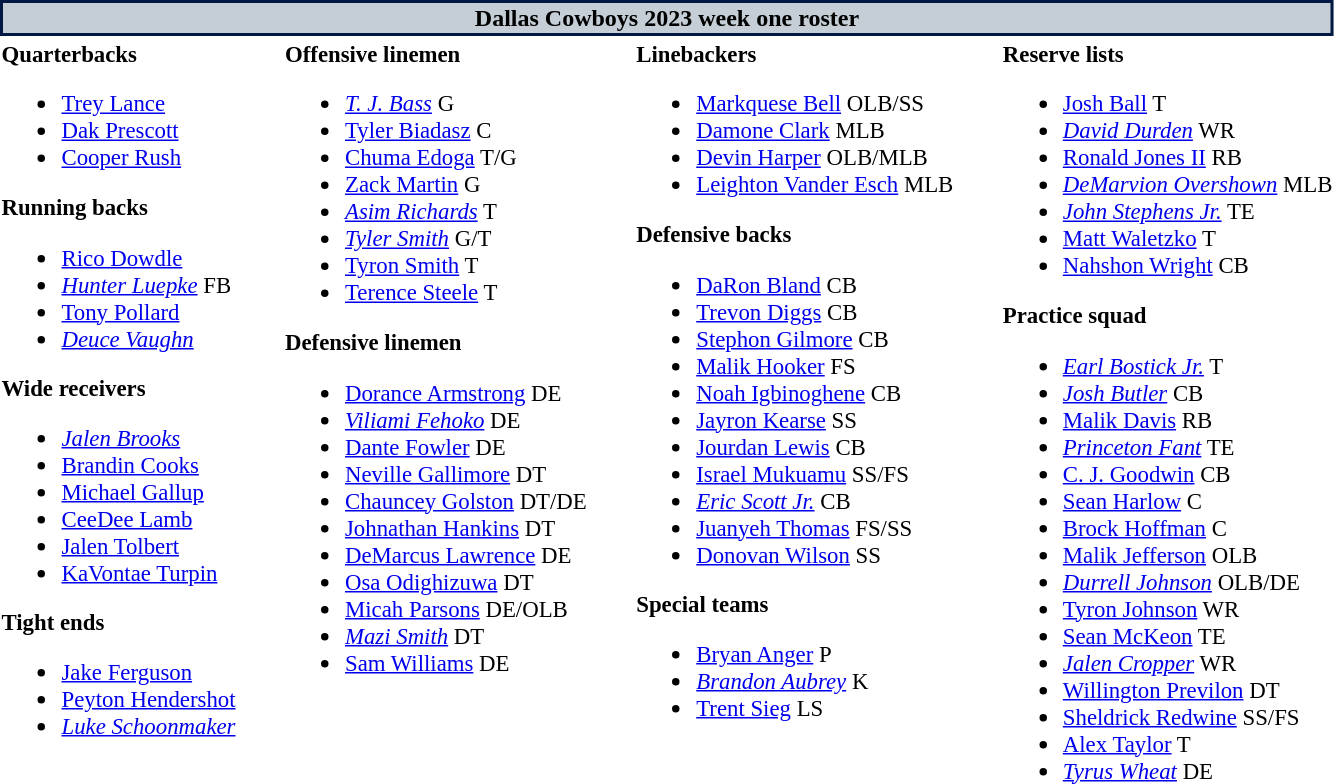<table class="toccolours" style="text-align: left">
<tr>
<th colspan="7" style="background:#c5ced6; color:black; border: 2px solid #001942; text-align: center;">Dallas Cowboys 2023 week one roster</th>
</tr>
<tr>
<td style="font-size:95%; vertical-align:top;"><strong>Quarterbacks</strong><br><ul><li> <a href='#'>Trey Lance</a></li><li> <a href='#'>Dak Prescott</a></li><li> <a href='#'>Cooper Rush</a></li></ul><strong>Running backs</strong><ul><li> <a href='#'>Rico Dowdle</a></li><li> <em><a href='#'>Hunter Luepke</a></em> FB</li><li> <a href='#'>Tony Pollard</a></li><li> <em><a href='#'>Deuce Vaughn</a></em></li></ul><strong>Wide receivers</strong><ul><li> <em><a href='#'>Jalen Brooks</a></em></li><li> <a href='#'>Brandin Cooks</a></li><li> <a href='#'>Michael Gallup</a></li><li> <a href='#'>CeeDee Lamb</a></li><li> <a href='#'>Jalen Tolbert</a></li><li> <a href='#'>KaVontae Turpin</a></li></ul><strong>Tight ends</strong><ul><li> <a href='#'>Jake Ferguson</a></li><li> <a href='#'>Peyton Hendershot</a></li><li> <em><a href='#'>Luke Schoonmaker</a></em></li></ul></td>
<td style="width: 25px;"></td>
<td style="font-size:95%; vertical-align:top;"><strong>Offensive linemen</strong><br><ul><li> <em><a href='#'>T. J. Bass</a></em> G</li><li> <a href='#'>Tyler Biadasz</a> C</li><li> <a href='#'>Chuma Edoga</a> T/G</li><li> <a href='#'>Zack Martin</a> G</li><li> <em><a href='#'>Asim Richards</a></em> T</li><li> <em><a href='#'>Tyler Smith</a></em> G/T</li><li> <a href='#'>Tyron Smith</a> T</li><li> <a href='#'>Terence Steele</a> T</li></ul><strong>Defensive linemen</strong><ul><li> <a href='#'>Dorance Armstrong</a> DE</li><li> <em><a href='#'>Viliami Fehoko</a></em> DE</li><li> <a href='#'>Dante Fowler</a> DE</li><li> <a href='#'>Neville Gallimore</a> DT</li><li> <a href='#'>Chauncey Golston</a> DT/DE</li><li> <a href='#'>Johnathan Hankins</a> DT</li><li> <a href='#'>DeMarcus Lawrence</a> DE</li><li> <a href='#'>Osa Odighizuwa</a> DT</li><li> <a href='#'>Micah Parsons</a> DE/OLB</li><li> <em><a href='#'>Mazi Smith</a></em> DT</li><li> <a href='#'>Sam Williams</a> DE</li></ul></td>
<td style="width: 25px;"></td>
<td style="font-size:95%; vertical-align:top;"><strong>Linebackers</strong><br><ul><li> <a href='#'>Markquese Bell</a> OLB/SS</li><li> <a href='#'>Damone Clark</a> MLB</li><li> <a href='#'>Devin Harper</a> OLB/MLB</li><li> <a href='#'>Leighton Vander Esch</a> MLB</li></ul><strong>Defensive backs</strong><ul><li> <a href='#'>DaRon Bland</a> CB</li><li> <a href='#'>Trevon Diggs</a> CB</li><li> <a href='#'>Stephon Gilmore</a> CB</li><li> <a href='#'>Malik Hooker</a> FS</li><li> <a href='#'>Noah Igbinoghene</a> CB</li><li> <a href='#'>Jayron Kearse</a> SS</li><li> <a href='#'>Jourdan Lewis</a> CB</li><li> <a href='#'>Israel Mukuamu</a> SS/FS</li><li> <em><a href='#'>Eric Scott Jr.</a></em> CB</li><li> <a href='#'>Juanyeh Thomas</a> FS/SS</li><li> <a href='#'>Donovan Wilson</a> SS</li></ul><strong>Special teams</strong><ul><li> <a href='#'>Bryan Anger</a> P</li><li> <em><a href='#'>Brandon Aubrey</a></em> K</li><li> <a href='#'>Trent Sieg</a> LS</li></ul></td>
<td style="width: 25px;"></td>
<td style="font-size:95%; vertical-align:top;"><strong>Reserve lists</strong><br><ul><li> <a href='#'>Josh Ball</a> T  </li><li> <em><a href='#'>David Durden</a></em> WR  </li><li> <a href='#'>Ronald Jones II</a>  RB</li><li> <em><a href='#'>DeMarvion Overshown</a></em> MLB  </li><li> <em><a href='#'>John Stephens Jr.</a></em> TE  </li><li> <a href='#'>Matt Waletzko</a> T  </li><li> <a href='#'>Nahshon Wright</a> CB  </li></ul><strong>Practice squad</strong><ul><li> <em><a href='#'>Earl Bostick Jr.</a></em> T</li><li> <em><a href='#'>Josh Butler</a></em> CB</li><li> <a href='#'>Malik Davis</a> RB</li><li> <em><a href='#'>Princeton Fant</a></em> TE</li><li> <a href='#'>C. J. Goodwin</a> CB</li><li> <a href='#'>Sean Harlow</a> C</li><li> <a href='#'>Brock Hoffman</a> C</li><li> <a href='#'>Malik Jefferson</a> OLB</li><li> <em><a href='#'>Durrell Johnson</a></em> OLB/DE</li><li> <a href='#'>Tyron Johnson</a> WR</li><li> <a href='#'>Sean McKeon</a> TE</li><li> <em><a href='#'>Jalen Cropper</a></em> WR</li><li> <a href='#'>Willington Previlon</a> DT</li><li> <a href='#'>Sheldrick Redwine</a> SS/FS</li><li> <a href='#'>Alex Taylor</a> T</li><li> <em><a href='#'>Tyrus Wheat</a></em> DE</li></ul></td>
</tr>
</table>
